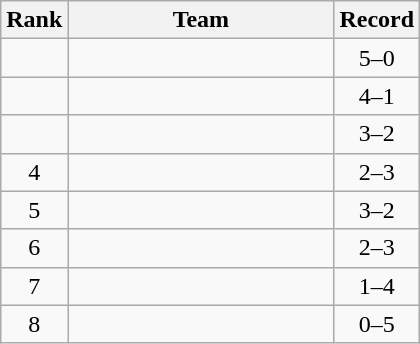<table class=wikitable style="text-align:center;">
<tr>
<th>Rank</th>
<th width=170>Team</th>
<th>Record</th>
</tr>
<tr>
<td></td>
<td align=left></td>
<td>5–0</td>
</tr>
<tr>
<td></td>
<td align=left></td>
<td>4–1</td>
</tr>
<tr>
<td></td>
<td align=left></td>
<td>3–2</td>
</tr>
<tr>
<td>4</td>
<td align=left></td>
<td>2–3</td>
</tr>
<tr>
<td>5</td>
<td align=left></td>
<td>3–2</td>
</tr>
<tr>
<td>6</td>
<td align=left></td>
<td>2–3</td>
</tr>
<tr>
<td>7</td>
<td align=left></td>
<td>1–4</td>
</tr>
<tr>
<td>8</td>
<td align=left></td>
<td>0–5</td>
</tr>
</table>
